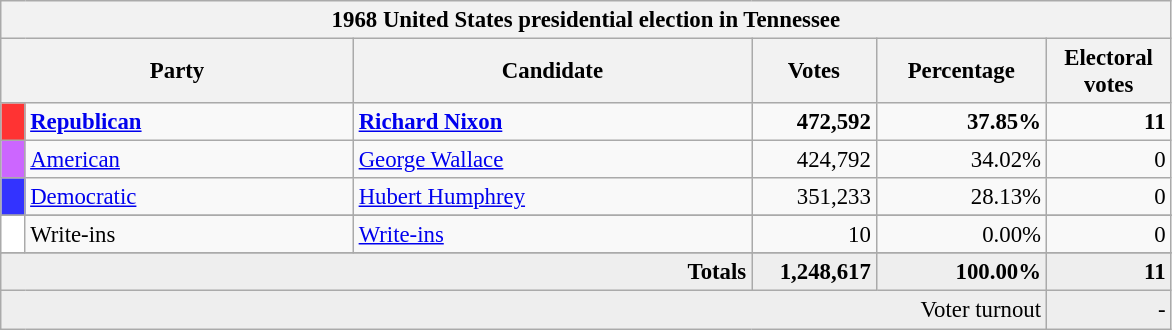<table class="wikitable" style="font-size: 95%;">
<tr>
<th colspan="6">1968 United States presidential election in Tennessee</th>
</tr>
<tr>
<th colspan="2" style="width: 15em">Party</th>
<th style="width: 17em">Candidate</th>
<th style="width: 5em">Votes</th>
<th style="width: 7em">Percentage</th>
<th style="width: 5em">Electoral votes</th>
</tr>
<tr>
<th style="background-color:#FF3333; width: 3px"></th>
<td style="width: 130px"><strong><a href='#'>Republican</a></strong></td>
<td><strong><a href='#'>Richard Nixon</a></strong></td>
<td align="right"><strong>472,592</strong></td>
<td align="right"><strong>37.85%</strong></td>
<td align="right"><strong>11</strong></td>
</tr>
<tr>
<th style="background-color:#CC66FF; width: 3px"></th>
<td style="width: 130px"><a href='#'>American</a></td>
<td><a href='#'>George Wallace</a></td>
<td align="right">424,792</td>
<td align="right">34.02%</td>
<td align="right">0</td>
</tr>
<tr>
<th style="background-color:#3333FF; width: 3px"></th>
<td style="width: 130px"><a href='#'>Democratic</a></td>
<td><a href='#'>Hubert Humphrey</a></td>
<td align="right">351,233</td>
<td align="right">28.13%</td>
<td align="right">0</td>
</tr>
<tr>
</tr>
<tr>
<th style="background-color:#FFFFFF; width: 3px"></th>
<td style="width: 130px">Write-ins</td>
<td><a href='#'>Write-ins</a></td>
<td align="right">10</td>
<td align="right">0.00%</td>
<td align="right">0</td>
</tr>
<tr>
</tr>
<tr bgcolor="#EEEEEE">
<td colspan="3" align="right"><strong>Totals</strong></td>
<td align="right"><strong>1,248,617</strong></td>
<td align="right"><strong>100.00%</strong></td>
<td align="right"><strong>11</strong></td>
</tr>
<tr bgcolor="#EEEEEE">
<td colspan="5" align="right">Voter turnout</td>
<td colspan="1" align="right">-</td>
</tr>
</table>
